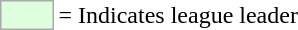<table>
<tr>
<td style="background:#DDFFDD; border:1px solid #aaa; width:2em;"></td>
<td>= Indicates league leader</td>
</tr>
</table>
